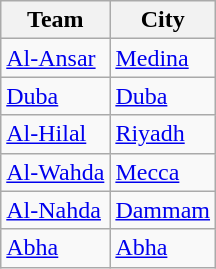<table class="wikitable" style="margin:1em 2em 1em 1em;">
<tr>
<th>Team</th>
<th>City</th>
</tr>
<tr>
<td><a href='#'>Al-Ansar</a></td>
<td><a href='#'>Medina</a></td>
</tr>
<tr>
<td><a href='#'>Duba</a></td>
<td><a href='#'>Duba</a></td>
</tr>
<tr>
<td><a href='#'>Al-Hilal</a></td>
<td><a href='#'>Riyadh</a></td>
</tr>
<tr>
<td><a href='#'>Al-Wahda</a></td>
<td><a href='#'>Mecca</a></td>
</tr>
<tr>
<td><a href='#'>Al-Nahda</a></td>
<td><a href='#'>Dammam</a></td>
</tr>
<tr>
<td><a href='#'>Abha</a></td>
<td><a href='#'>Abha</a></td>
</tr>
</table>
